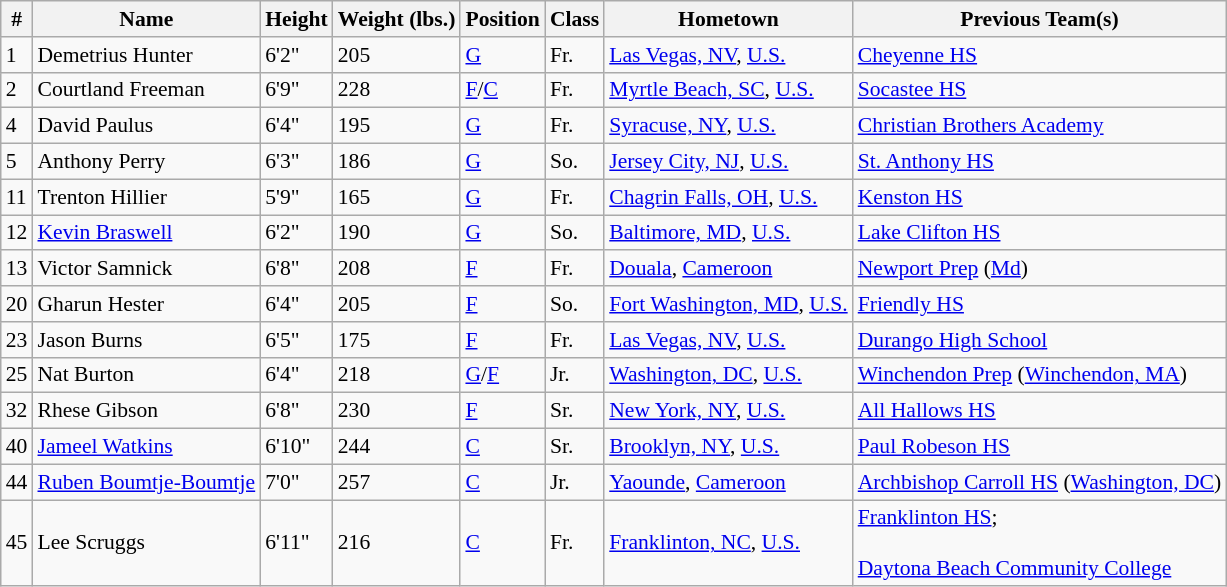<table class="wikitable" style="font-size: 90%">
<tr>
<th>#</th>
<th>Name</th>
<th>Height</th>
<th>Weight (lbs.)</th>
<th>Position</th>
<th>Class</th>
<th>Hometown</th>
<th>Previous Team(s)</th>
</tr>
<tr>
<td>1</td>
<td>Demetrius Hunter</td>
<td>6'2"</td>
<td>205</td>
<td><a href='#'>G</a></td>
<td>Fr.</td>
<td><a href='#'>Las Vegas, NV</a>, <a href='#'>U.S.</a></td>
<td><a href='#'>Cheyenne HS</a></td>
</tr>
<tr>
<td>2</td>
<td>Courtland Freeman</td>
<td>6'9"</td>
<td>228</td>
<td><a href='#'>F</a>/<a href='#'>C</a></td>
<td>Fr.</td>
<td><a href='#'>Myrtle Beach, SC</a>, <a href='#'>U.S.</a></td>
<td><a href='#'>Socastee HS</a></td>
</tr>
<tr>
<td>4</td>
<td>David Paulus</td>
<td>6'4"</td>
<td>195</td>
<td><a href='#'>G</a></td>
<td>Fr.</td>
<td><a href='#'>Syracuse, NY</a>, <a href='#'>U.S.</a></td>
<td><a href='#'>Christian Brothers Academy</a></td>
</tr>
<tr>
<td>5</td>
<td>Anthony Perry</td>
<td>6'3"</td>
<td>186</td>
<td><a href='#'>G</a></td>
<td>So.</td>
<td><a href='#'>Jersey City, NJ</a>, <a href='#'>U.S.</a></td>
<td><a href='#'>St. Anthony HS</a></td>
</tr>
<tr>
<td>11</td>
<td>Trenton Hillier</td>
<td>5'9"</td>
<td>165</td>
<td><a href='#'>G</a></td>
<td>Fr.</td>
<td><a href='#'>Chagrin Falls, OH</a>, <a href='#'>U.S.</a></td>
<td><a href='#'>Kenston HS</a></td>
</tr>
<tr>
<td>12</td>
<td><a href='#'>Kevin Braswell</a></td>
<td>6'2"</td>
<td>190</td>
<td><a href='#'>G</a></td>
<td>So.</td>
<td><a href='#'>Baltimore, MD</a>, <a href='#'>U.S.</a></td>
<td><a href='#'>Lake Clifton HS</a></td>
</tr>
<tr>
<td>13</td>
<td>Victor Samnick</td>
<td>6'8"</td>
<td>208</td>
<td><a href='#'>F</a></td>
<td>Fr.</td>
<td><a href='#'>Douala</a>, <a href='#'>Cameroon</a></td>
<td><a href='#'>Newport Prep</a> (<a href='#'>Md</a>)</td>
</tr>
<tr>
<td>20</td>
<td>Gharun Hester</td>
<td>6'4"</td>
<td>205</td>
<td><a href='#'>F</a></td>
<td>So.</td>
<td><a href='#'>Fort Washington, MD</a>, <a href='#'>U.S.</a></td>
<td><a href='#'>Friendly HS</a></td>
</tr>
<tr>
<td>23</td>
<td>Jason Burns</td>
<td>6'5"</td>
<td>175</td>
<td><a href='#'>F</a></td>
<td>Fr.</td>
<td><a href='#'>Las Vegas, NV</a>, <a href='#'>U.S.</a></td>
<td><a href='#'>Durango High School</a></td>
</tr>
<tr>
<td>25</td>
<td>Nat Burton</td>
<td>6'4"</td>
<td>218</td>
<td><a href='#'>G</a>/<a href='#'>F</a></td>
<td>Jr.</td>
<td><a href='#'>Washington, DC</a>, <a href='#'>U.S.</a></td>
<td><a href='#'>Winchendon Prep</a> (<a href='#'>Winchendon, MA</a>)</td>
</tr>
<tr>
<td>32</td>
<td>Rhese Gibson</td>
<td>6'8"</td>
<td>230</td>
<td><a href='#'>F</a></td>
<td>Sr.</td>
<td><a href='#'>New York, NY</a>, <a href='#'>U.S.</a></td>
<td><a href='#'>All Hallows HS</a></td>
</tr>
<tr>
<td>40</td>
<td><a href='#'>Jameel Watkins</a></td>
<td>6'10"</td>
<td>244</td>
<td><a href='#'>C</a></td>
<td>Sr.</td>
<td><a href='#'>Brooklyn, NY</a>, <a href='#'>U.S.</a></td>
<td><a href='#'>Paul Robeson HS</a></td>
</tr>
<tr>
<td>44</td>
<td><a href='#'>Ruben Boumtje-Boumtje</a></td>
<td>7'0"</td>
<td>257</td>
<td><a href='#'>C</a></td>
<td>Jr.</td>
<td><a href='#'>Yaounde</a>, <a href='#'>Cameroon</a></td>
<td><a href='#'>Archbishop Carroll HS</a> (<a href='#'>Washington, DC</a>)</td>
</tr>
<tr>
<td>45</td>
<td>Lee Scruggs</td>
<td>6'11"</td>
<td>216</td>
<td><a href='#'>C</a></td>
<td>Fr.</td>
<td><a href='#'>Franklinton, NC</a>, <a href='#'>U.S.</a></td>
<td><a href='#'>Franklinton HS</a>;<br><br><a href='#'>Daytona Beach Community College</a></td>
</tr>
</table>
